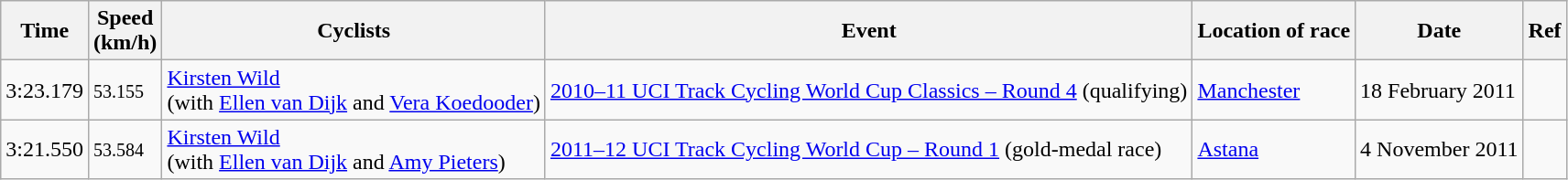<table class="wikitable">
<tr>
<th>Time</th>
<th>Speed<br>(km/h)</th>
<th>Cyclists</th>
<th>Event</th>
<th>Location of race</th>
<th>Date</th>
<th>Ref</th>
</tr>
<tr>
<td>3:23.179</td>
<td><small>53.155</small></td>
<td><a href='#'>Kirsten Wild</a><br>(with <a href='#'>Ellen van Dijk</a> and <a href='#'>Vera Koedooder</a>)</td>
<td><a href='#'>2010–11 UCI Track Cycling World Cup Classics – Round 4</a> (qualifying)</td>
<td> <a href='#'>Manchester</a></td>
<td>18 February 2011</td>
<td></td>
</tr>
<tr>
<td>3:21.550</td>
<td><small>53.584</small></td>
<td><a href='#'>Kirsten Wild</a><br>(with <a href='#'>Ellen van Dijk</a> and <a href='#'>Amy Pieters</a>)</td>
<td><a href='#'>2011–12 UCI Track Cycling World Cup – Round 1</a> (gold-medal race)</td>
<td> <a href='#'>Astana</a></td>
<td>4 November 2011</td>
<td></td>
</tr>
</table>
